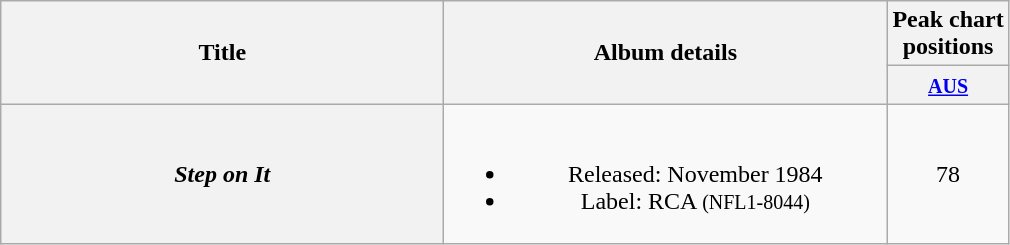<table class="wikitable plainrowheaders" style="text-align:center;" border="1">
<tr>
<th scope="col" rowspan="2" style="width:18em;">Title</th>
<th scope="col" rowspan="2" style="width:18em;">Album details</th>
<th scope="col" colspan="1">Peak chart<br>positions</th>
</tr>
<tr>
<th scope="col" style="text-align:center;"><small><a href='#'>AUS</a></small><br></th>
</tr>
<tr>
<th scope="row"><em>Step on It</em></th>
<td><br><ul><li>Released: November 1984</li><li>Label: RCA <small>(NFL1-8044)</small></li></ul></td>
<td align="center">78</td>
</tr>
</table>
